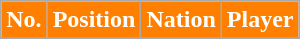<table class="wikitable sortable">
<tr>
<th style="background:#ff8000; color:white;" scope=col>No.</th>
<th style="background:#ff8000; color:white;" scope=col>Position</th>
<th style="background:#ff8000; color:white;" scope=col>Nation</th>
<th style="background:#ff8000; color:white;" scope=col>Player</th>
</tr>
<tr>
</tr>
</table>
